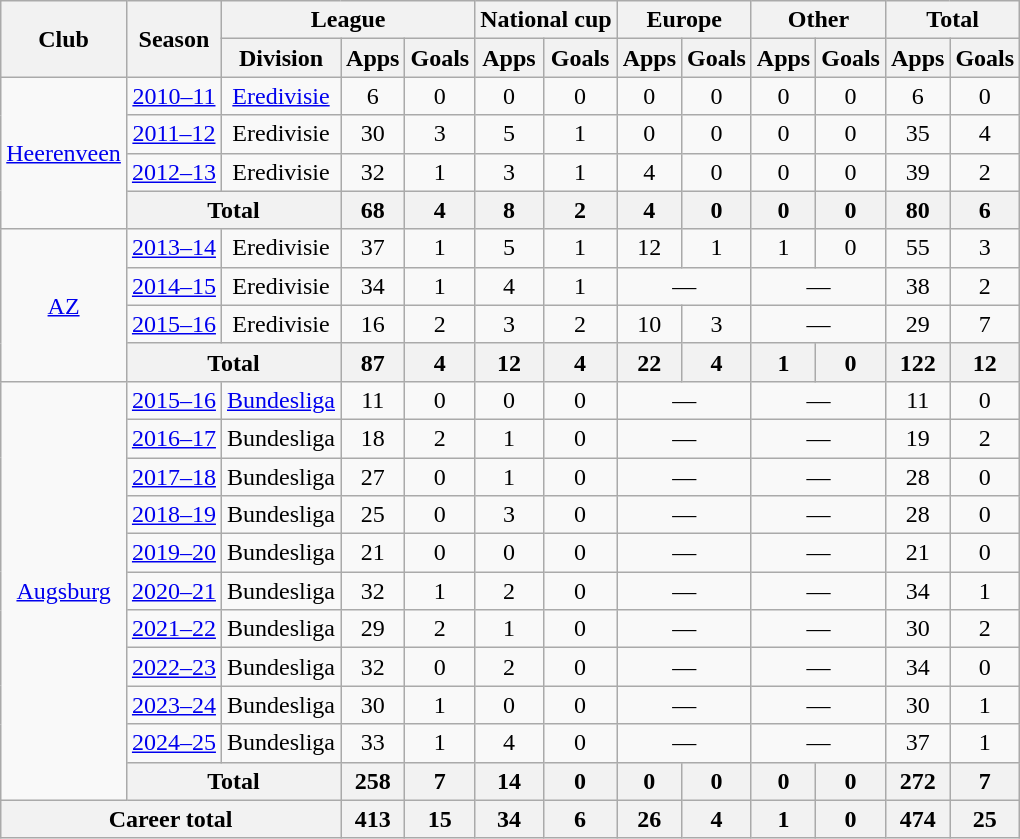<table class="wikitable" style="text-align:center">
<tr>
<th rowspan="2">Club</th>
<th rowspan="2">Season</th>
<th colspan="3">League</th>
<th colspan="2">National cup</th>
<th colspan="2">Europe</th>
<th colspan="2">Other</th>
<th colspan="2">Total</th>
</tr>
<tr>
<th>Division</th>
<th>Apps</th>
<th>Goals</th>
<th>Apps</th>
<th>Goals</th>
<th>Apps</th>
<th>Goals</th>
<th>Apps</th>
<th>Goals</th>
<th>Apps</th>
<th>Goals</th>
</tr>
<tr>
<td rowspan="4"><a href='#'>Heerenveen</a></td>
<td><a href='#'>2010–11</a></td>
<td><a href='#'>Eredivisie</a></td>
<td>6</td>
<td>0</td>
<td>0</td>
<td>0</td>
<td>0</td>
<td>0</td>
<td>0</td>
<td>0</td>
<td>6</td>
<td>0</td>
</tr>
<tr>
<td><a href='#'>2011–12</a></td>
<td>Eredivisie</td>
<td>30</td>
<td>3</td>
<td>5</td>
<td>1</td>
<td>0</td>
<td>0</td>
<td>0</td>
<td>0</td>
<td>35</td>
<td>4</td>
</tr>
<tr>
<td><a href='#'>2012–13</a></td>
<td>Eredivisie</td>
<td>32</td>
<td>1</td>
<td>3</td>
<td>1</td>
<td>4</td>
<td>0</td>
<td>0</td>
<td>0</td>
<td>39</td>
<td>2</td>
</tr>
<tr>
<th colspan="2">Total</th>
<th>68</th>
<th>4</th>
<th>8</th>
<th>2</th>
<th>4</th>
<th>0</th>
<th>0</th>
<th>0</th>
<th>80</th>
<th>6</th>
</tr>
<tr>
<td rowspan="4"><a href='#'>AZ</a></td>
<td><a href='#'>2013–14</a></td>
<td>Eredivisie</td>
<td>37</td>
<td>1</td>
<td>5</td>
<td>1</td>
<td>12</td>
<td>1</td>
<td>1</td>
<td>0</td>
<td>55</td>
<td>3</td>
</tr>
<tr>
<td><a href='#'>2014–15</a></td>
<td>Eredivisie</td>
<td>34</td>
<td>1</td>
<td>4</td>
<td>1</td>
<td colspan="2">—</td>
<td colspan="2">—</td>
<td>38</td>
<td>2</td>
</tr>
<tr>
<td><a href='#'>2015–16</a></td>
<td>Eredivisie</td>
<td>16</td>
<td>2</td>
<td>3</td>
<td>2</td>
<td>10</td>
<td>3</td>
<td colspan="2">—</td>
<td>29</td>
<td>7</td>
</tr>
<tr>
<th colspan="2">Total</th>
<th>87</th>
<th>4</th>
<th>12</th>
<th>4</th>
<th>22</th>
<th>4</th>
<th>1</th>
<th>0</th>
<th>122</th>
<th>12</th>
</tr>
<tr>
<td rowspan="11"><a href='#'>Augsburg</a></td>
<td><a href='#'>2015–16</a></td>
<td><a href='#'>Bundesliga</a></td>
<td>11</td>
<td>0</td>
<td>0</td>
<td>0</td>
<td colspan="2">—</td>
<td colspan="2">—</td>
<td>11</td>
<td>0</td>
</tr>
<tr>
<td><a href='#'>2016–17</a></td>
<td>Bundesliga</td>
<td>18</td>
<td>2</td>
<td>1</td>
<td>0</td>
<td colspan="2">—</td>
<td colspan="2">—</td>
<td>19</td>
<td>2</td>
</tr>
<tr>
<td><a href='#'>2017–18</a></td>
<td>Bundesliga</td>
<td>27</td>
<td>0</td>
<td>1</td>
<td>0</td>
<td colspan="2">—</td>
<td colspan="2">—</td>
<td>28</td>
<td>0</td>
</tr>
<tr>
<td><a href='#'>2018–19</a></td>
<td>Bundesliga</td>
<td>25</td>
<td>0</td>
<td>3</td>
<td>0</td>
<td colspan="2">—</td>
<td colspan="2">—</td>
<td>28</td>
<td>0</td>
</tr>
<tr>
<td><a href='#'>2019–20</a></td>
<td>Bundesliga</td>
<td>21</td>
<td>0</td>
<td>0</td>
<td>0</td>
<td colspan="2">—</td>
<td colspan="2">—</td>
<td>21</td>
<td>0</td>
</tr>
<tr>
<td><a href='#'>2020–21</a></td>
<td>Bundesliga</td>
<td>32</td>
<td>1</td>
<td>2</td>
<td>0</td>
<td colspan="2">—</td>
<td colspan="2">—</td>
<td>34</td>
<td>1</td>
</tr>
<tr>
<td><a href='#'>2021–22</a></td>
<td>Bundesliga</td>
<td>29</td>
<td>2</td>
<td>1</td>
<td>0</td>
<td colspan="2">—</td>
<td colspan="2">—</td>
<td>30</td>
<td>2</td>
</tr>
<tr>
<td><a href='#'>2022–23</a></td>
<td>Bundesliga</td>
<td>32</td>
<td>0</td>
<td>2</td>
<td>0</td>
<td colspan="2">—</td>
<td colspan="2">—</td>
<td>34</td>
<td>0</td>
</tr>
<tr>
<td><a href='#'>2023–24</a></td>
<td>Bundesliga</td>
<td>30</td>
<td>1</td>
<td>0</td>
<td>0</td>
<td colspan="2">—</td>
<td colspan="2">—</td>
<td>30</td>
<td>1</td>
</tr>
<tr>
<td><a href='#'>2024–25</a></td>
<td>Bundesliga</td>
<td>33</td>
<td>1</td>
<td>4</td>
<td>0</td>
<td colspan="2">—</td>
<td colspan="2">—</td>
<td>37</td>
<td>1</td>
</tr>
<tr>
<th colspan="2">Total</th>
<th>258</th>
<th>7</th>
<th>14</th>
<th>0</th>
<th>0</th>
<th>0</th>
<th>0</th>
<th>0</th>
<th>272</th>
<th>7</th>
</tr>
<tr>
<th colspan="3">Career total</th>
<th>413</th>
<th>15</th>
<th>34</th>
<th>6</th>
<th>26</th>
<th>4</th>
<th>1</th>
<th>0</th>
<th>474</th>
<th>25</th>
</tr>
</table>
